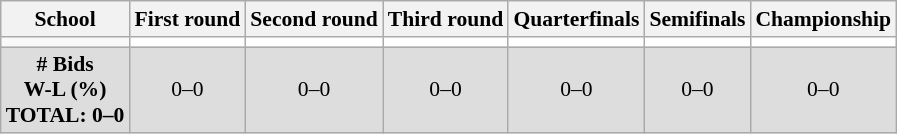<table class="sortable wikitable" style="white-space:nowrap; font-size:90%;">
<tr>
<th>School</th>
<th>First round</th>
<th>Second round</th>
<th>Third round</th>
<th>Quarterfinals</th>
<th>Semifinals</th>
<th>Championship</th>
</tr>
<tr>
<td></td>
<td style="background:#fff;"></td>
<td style="background:#fff;"></td>
<td style="background:#fff;"></td>
<td style="background:#fff;"></td>
<td style="background:#fff;"></td>
<td style="background:#fff;"></td>
</tr>
<tr class="sortbottom"  style="text-align:center; background:#ddd;">
<td><strong># Bids<br>W-L (%)<br>TOTAL: 0–0 </strong></td>
<td>0–0 </td>
<td>0–0 </td>
<td>0–0 </td>
<td>0–0 </td>
<td>0–0 </td>
<td>0–0 </td>
</tr>
</table>
